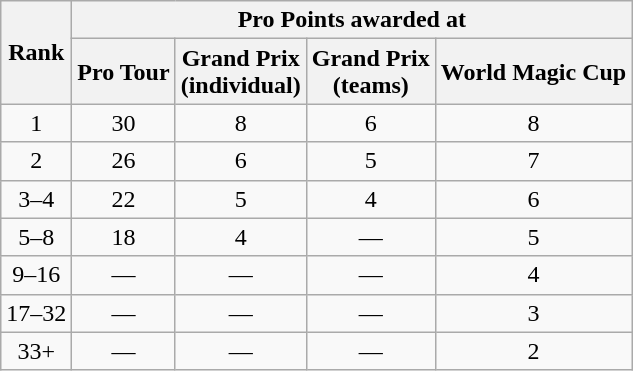<table class=wikitable>
<tr>
<th rowspan=2>Rank</th>
<th colspan=4>Pro Points awarded at</th>
</tr>
<tr>
<th>Pro Tour</th>
<th>Grand Prix<br>(individual)</th>
<th>Grand Prix<br>(teams)</th>
<th>World Magic Cup</th>
</tr>
<tr align=center>
<td>1</td>
<td>30</td>
<td>8</td>
<td>6</td>
<td>8</td>
</tr>
<tr align=center>
<td>2</td>
<td>26</td>
<td>6</td>
<td>5</td>
<td>7</td>
</tr>
<tr align=center>
<td>3–4</td>
<td>22</td>
<td>5</td>
<td>4</td>
<td>6</td>
</tr>
<tr align=center>
<td>5–8</td>
<td>18</td>
<td>4</td>
<td>—</td>
<td>5</td>
</tr>
<tr align=center>
<td>9–16</td>
<td>—</td>
<td>—</td>
<td>—</td>
<td>4</td>
</tr>
<tr align=center>
<td>17–32</td>
<td>—</td>
<td>—</td>
<td>—</td>
<td>3</td>
</tr>
<tr align=center>
<td>33+</td>
<td>—</td>
<td>—</td>
<td>—</td>
<td>2</td>
</tr>
</table>
